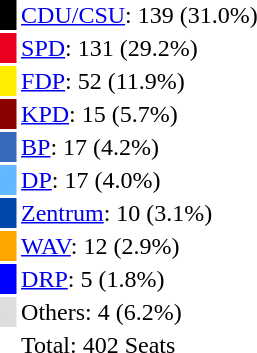<table border="0">
<tr>
<td style="background-color: #000000; color: #000000">+</td>
<td><a href='#'>CDU/CSU</a>: 139 (31.0%)</td>
</tr>
<tr>
<td style="background-color: #EB001F; color: #EB001F">+</td>
<td><a href='#'>SPD</a>: 131 (29.2%)</td>
</tr>
<tr>
<td style="background-color: #FFED00; color: #FFED00">+</td>
<td><a href='#'>FDP</a>: 52 (11.9%)</td>
</tr>
<tr>
<td style="background-color: #8B0000; color: #8B0000">+</td>
<td><a href='#'>KPD</a>: 15 (5.7%)</td>
</tr>
<tr>
<td style="background-color: #386ABC; color: #386ABC">+</td>
<td><a href='#'>BP</a>: 17 (4.2%)</td>
</tr>
<tr>
<td style="background-color: #63B8FF; color: #63B8FF">+</td>
<td><a href='#'>DP</a>: 17 (4.0%)</td>
</tr>
<tr>
<td style="background-color: #0047AB; color: #0047AB">+</td>
<td><a href='#'>Zentrum</a>: 10 (3.1%)</td>
</tr>
<tr>
<td style="background-color: #FFA500; color: #FFA500">+</td>
<td><a href='#'>WAV</a>: 12 (2.9%)</td>
</tr>
<tr>
<td style="background-color: #0000FF; color: #0000FF">+</td>
<td><a href='#'>DRP</a>: 5 (1.8%)</td>
</tr>
<tr>
<td style="background-color: #DDDDDD; color: #DDDDDD">+</td>
<td>Others: 4 (6.2%)</td>
</tr>
<tr>
<td /></td>
<td>Total: 402 Seats</td>
</tr>
</table>
